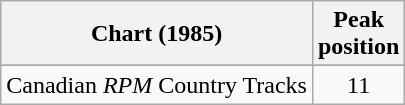<table class="wikitable sortable">
<tr>
<th align="left">Chart (1985)</th>
<th align="center">Peak<br>position</th>
</tr>
<tr>
</tr>
<tr>
<td align="left">Canadian <em>RPM</em> Country Tracks</td>
<td align="center">11</td>
</tr>
</table>
